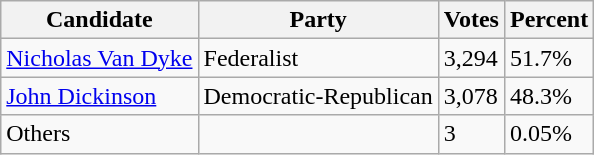<table class=wikitable>
<tr>
<th>Candidate</th>
<th>Party</th>
<th>Votes</th>
<th>Percent</th>
</tr>
<tr>
<td><a href='#'>Nicholas Van Dyke</a></td>
<td>Federalist</td>
<td>3,294</td>
<td>51.7%</td>
</tr>
<tr>
<td><a href='#'>John Dickinson</a></td>
<td>Democratic-Republican</td>
<td>3,078</td>
<td>48.3%</td>
</tr>
<tr>
<td>Others</td>
<td></td>
<td>3</td>
<td>0.05%</td>
</tr>
</table>
